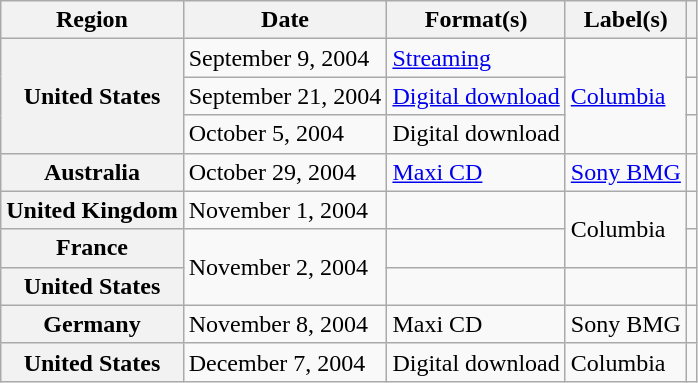<table class="wikitable plainrowheaders">
<tr>
<th scope="col">Region</th>
<th scope="col">Date</th>
<th scope="col">Format(s)</th>
<th scope="col">Label(s)</th>
<th scope="col"></th>
</tr>
<tr>
<th scope="row" rowspan="3">United States</th>
<td>September 9, 2004</td>
<td><a href='#'>Streaming</a> </td>
<td rowspan="3"><a href='#'>Columbia</a></td>
<td></td>
</tr>
<tr>
<td>September 21, 2004</td>
<td><a href='#'>Digital download</a> </td>
<td></td>
</tr>
<tr>
<td>October 5, 2004</td>
<td>Digital download</td>
<td></td>
</tr>
<tr>
<th scope="row">Australia</th>
<td>October 29, 2004</td>
<td><a href='#'>Maxi CD</a></td>
<td><a href='#'>Sony BMG</a></td>
<td></td>
</tr>
<tr>
<th scope="row">United Kingdom</th>
<td>November 1, 2004</td>
<td></td>
<td rowspan="2">Columbia</td>
<td></td>
</tr>
<tr>
<th scope="row">France</th>
<td rowspan="2">November 2, 2004</td>
<td></td>
<td></td>
</tr>
<tr>
<th scope="row">United States</th>
<td></td>
<td></td>
<td></td>
</tr>
<tr>
<th scope="row">Germany</th>
<td>November 8, 2004</td>
<td>Maxi CD</td>
<td>Sony BMG</td>
<td></td>
</tr>
<tr>
<th scope="row">United States</th>
<td>December 7, 2004</td>
<td>Digital download </td>
<td>Columbia</td>
<td></td>
</tr>
</table>
